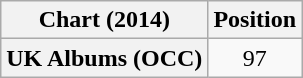<table class="wikitable plainrowheaders" style="text-align:center;">
<tr>
<th scope="col">Chart (2014)</th>
<th scope="col">Position</th>
</tr>
<tr>
<th scope="row">UK Albums (OCC)</th>
<td>97</td>
</tr>
</table>
